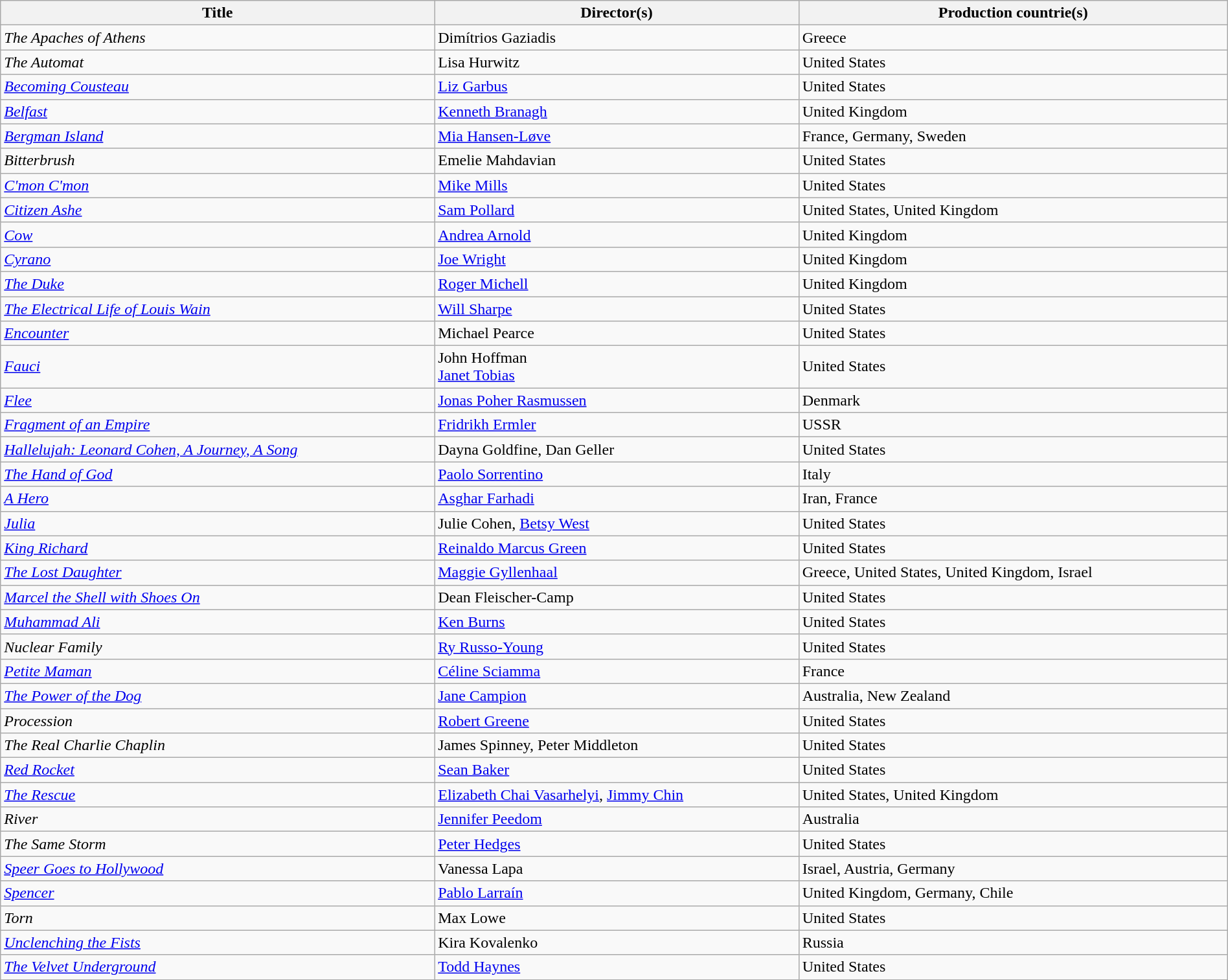<table class="sortable wikitable" style="width:100%; margin-bottom:4px" cellpadding="5">
<tr>
<th scope="col">Title</th>
<th scope="col">Director(s)</th>
<th scope="col">Production countrie(s)</th>
</tr>
<tr>
<td><em>The Apaches of Athens</em></td>
<td>Dimítrios Gaziadis</td>
<td>Greece</td>
</tr>
<tr>
<td><em>The Automat</em></td>
<td>Lisa Hurwitz</td>
<td>United States</td>
</tr>
<tr>
<td><em><a href='#'>Becoming Cousteau</a></em></td>
<td><a href='#'>Liz Garbus</a></td>
<td>United States</td>
</tr>
<tr>
<td><em><a href='#'>Belfast</a></em></td>
<td><a href='#'>Kenneth Branagh</a></td>
<td>United Kingdom</td>
</tr>
<tr>
<td><em><a href='#'>Bergman Island</a></em></td>
<td><a href='#'>Mia Hansen-Løve</a></td>
<td>France, Germany, Sweden</td>
</tr>
<tr>
<td><em>Bitterbrush</em></td>
<td>Emelie Mahdavian</td>
<td>United States</td>
</tr>
<tr>
<td><em><a href='#'>C'mon C'mon</a></em></td>
<td><a href='#'>Mike Mills</a></td>
<td>United States</td>
</tr>
<tr>
<td><em><a href='#'>Citizen Ashe</a></em></td>
<td><a href='#'>Sam Pollard</a></td>
<td>United States, United Kingdom</td>
</tr>
<tr>
<td><em><a href='#'>Cow</a></em></td>
<td><a href='#'>Andrea Arnold</a></td>
<td>United Kingdom</td>
</tr>
<tr>
<td><em><a href='#'>Cyrano</a></em></td>
<td><a href='#'>Joe Wright</a></td>
<td>United Kingdom</td>
</tr>
<tr>
<td><em><a href='#'>The Duke</a></em></td>
<td><a href='#'>Roger Michell</a></td>
<td>United Kingdom</td>
</tr>
<tr>
<td><em><a href='#'>The Electrical Life of Louis Wain</a></em></td>
<td><a href='#'>Will Sharpe</a></td>
<td>United States</td>
</tr>
<tr>
<td><em><a href='#'>Encounter</a></em></td>
<td>Michael Pearce</td>
<td>United States</td>
</tr>
<tr>
<td><em><a href='#'>Fauci</a></em></td>
<td>John Hoffman<br><a href='#'>Janet Tobias</a></td>
<td>United States</td>
</tr>
<tr>
<td><em><a href='#'>Flee</a></em></td>
<td><a href='#'>Jonas Poher Rasmussen</a></td>
<td>Denmark</td>
</tr>
<tr>
<td><em><a href='#'>Fragment of an Empire</a></em></td>
<td><a href='#'>Fridrikh Ermler</a></td>
<td>USSR</td>
</tr>
<tr>
<td><em><a href='#'>Hallelujah: Leonard Cohen, A Journey, A Song</a></em></td>
<td>Dayna Goldfine, Dan Geller</td>
<td>United States</td>
</tr>
<tr>
<td><em><a href='#'>The Hand of God</a></em></td>
<td><a href='#'>Paolo Sorrentino</a></td>
<td>Italy</td>
</tr>
<tr>
<td><em><a href='#'>A Hero</a></em></td>
<td><a href='#'>Asghar Farhadi</a></td>
<td>Iran, France</td>
</tr>
<tr>
<td><em><a href='#'>Julia</a></em></td>
<td>Julie Cohen, <a href='#'>Betsy West</a></td>
<td>United States</td>
</tr>
<tr>
<td><em><a href='#'>King Richard</a></em></td>
<td><a href='#'>Reinaldo Marcus Green</a></td>
<td>United States</td>
</tr>
<tr>
<td><em><a href='#'>The Lost Daughter</a></em></td>
<td><a href='#'>Maggie Gyllenhaal</a></td>
<td>Greece, United States, United Kingdom, Israel</td>
</tr>
<tr>
<td><em><a href='#'>Marcel the Shell with Shoes On</a></em></td>
<td>Dean Fleischer-Camp</td>
<td>United States</td>
</tr>
<tr>
<td><em><a href='#'>Muhammad Ali</a></em></td>
<td><a href='#'>Ken Burns</a></td>
<td>United States</td>
</tr>
<tr>
<td><em>Nuclear Family</em></td>
<td><a href='#'>Ry Russo-Young</a></td>
<td>United States</td>
</tr>
<tr>
<td><em><a href='#'>Petite Maman</a></em></td>
<td><a href='#'>Céline Sciamma</a></td>
<td>France</td>
</tr>
<tr>
<td><em><a href='#'>The Power of the Dog</a></em></td>
<td><a href='#'>Jane Campion</a></td>
<td>Australia, New Zealand</td>
</tr>
<tr>
<td><em>Procession</em></td>
<td><a href='#'>Robert Greene</a></td>
<td>United States</td>
</tr>
<tr>
<td><em>The Real Charlie Chaplin</em></td>
<td>James Spinney, Peter Middleton</td>
<td>United States</td>
</tr>
<tr>
<td><em><a href='#'>Red Rocket</a></em></td>
<td><a href='#'>Sean Baker</a></td>
<td>United States</td>
</tr>
<tr>
<td><em><a href='#'>The Rescue</a></em></td>
<td><a href='#'>Elizabeth Chai Vasarhelyi</a>, <a href='#'>Jimmy Chin</a></td>
<td>United States, United Kingdom</td>
</tr>
<tr>
<td><em>River</em></td>
<td><a href='#'>Jennifer Peedom</a></td>
<td>Australia</td>
</tr>
<tr>
<td><em>The Same Storm</em></td>
<td><a href='#'>Peter Hedges</a></td>
<td>United States</td>
</tr>
<tr>
<td><em><a href='#'>Speer Goes to Hollywood</a></em></td>
<td>Vanessa Lapa</td>
<td>Israel, Austria, Germany</td>
</tr>
<tr>
<td><em><a href='#'>Spencer</a></em></td>
<td><a href='#'>Pablo Larraín</a></td>
<td>United Kingdom, Germany, Chile</td>
</tr>
<tr>
<td><em>Torn</em></td>
<td>Max Lowe</td>
<td>United States</td>
</tr>
<tr>
<td><em><a href='#'>Unclenching the Fists</a></em></td>
<td>Kira Kovalenko</td>
<td>Russia</td>
</tr>
<tr>
<td><em><a href='#'>The Velvet Underground</a></em></td>
<td><a href='#'>Todd Haynes</a></td>
<td>United States</td>
</tr>
</table>
